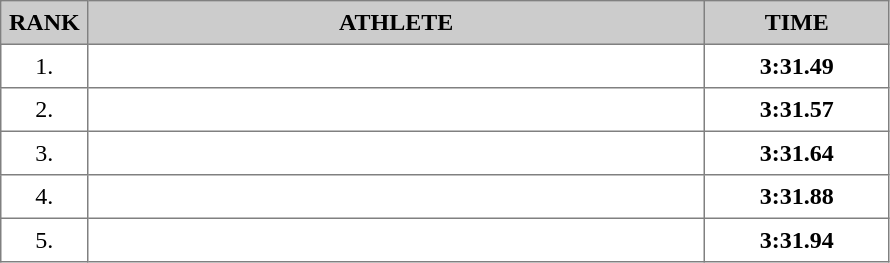<table border="1" cellspacing="2" cellpadding="5" style="border-collapse: collapse; font-size: 100%;">
<tr bgcolor="cccccc">
<th>RANK</th>
<th align="center" style="width: 25em">ATHLETE</th>
<th align="center" style="width: 7em">TIME</th>
</tr>
<tr>
<td align="center">1.</td>
<td></td>
<td align="center"><strong>3:31.49</strong></td>
</tr>
<tr>
<td align="center">2.</td>
<td></td>
<td align="center"><strong>3:31.57</strong></td>
</tr>
<tr>
<td align="center">3.</td>
<td></td>
<td align="center"><strong>3:31.64</strong></td>
</tr>
<tr>
<td align="center">4.</td>
<td></td>
<td align="center"><strong>3:31.88</strong></td>
</tr>
<tr>
<td align="center">5.</td>
<td></td>
<td align="center"><strong>3:31.94</strong></td>
</tr>
</table>
